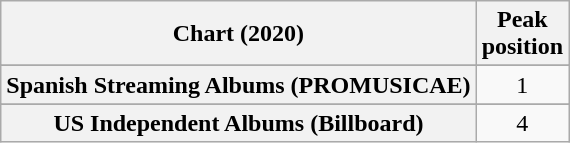<table class="wikitable sortable plainrowheaders" style="text-align:center">
<tr>
<th scope="col">Chart (2020)</th>
<th scope="col">Peak<br>position</th>
</tr>
<tr>
</tr>
<tr>
<th scope="row">Spanish Streaming Albums (PROMUSICAE)</th>
<td>1</td>
</tr>
<tr>
</tr>
<tr>
</tr>
<tr>
<th scope="row">US Independent Albums (Billboard)</th>
<td>4</td>
</tr>
</table>
